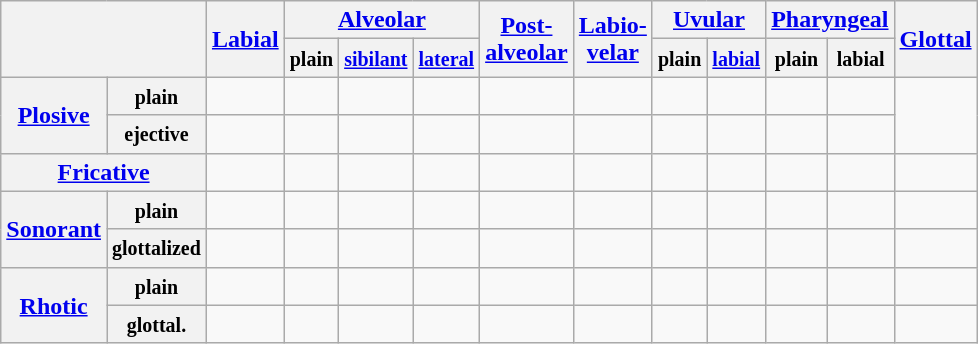<table class="wikitable" style="text-align:center">
<tr>
<th rowspan="2" colspan="2"></th>
<th rowspan="2"><a href='#'>Labial</a></th>
<th colspan="3"><a href='#'>Alveolar</a></th>
<th rowspan="2"><a href='#'>Post-<br>alveolar</a></th>
<th rowspan="2"><a href='#'>Labio-<br>velar</a></th>
<th colspan="2"><a href='#'>Uvular</a></th>
<th colspan="2"><a href='#'>Pharyngeal</a></th>
<th rowspan="2"><a href='#'>Glottal</a></th>
</tr>
<tr>
<th><small>plain</small></th>
<th><small><a href='#'>sibilant</a></small></th>
<th><small><a href='#'>lateral</a></small></th>
<th><small>plain</small></th>
<th><small><a href='#'>labial</a></small></th>
<th><small>plain</small></th>
<th><small>labial</small></th>
</tr>
<tr>
<th rowspan="2"><a href='#'>Plosive</a></th>
<th><small>plain</small></th>
<td></td>
<td></td>
<td></td>
<td></td>
<td></td>
<td></td>
<td></td>
<td></td>
<td></td>
<td></td>
<td rowspan="2"></td>
</tr>
<tr>
<th><small>ejective</small></th>
<td></td>
<td></td>
<td></td>
<td></td>
<td></td>
<td></td>
<td></td>
<td></td>
<td></td>
<td></td>
</tr>
<tr>
<th colspan="2"><a href='#'>Fricative</a></th>
<td></td>
<td></td>
<td></td>
<td></td>
<td></td>
<td></td>
<td></td>
<td></td>
<td></td>
<td></td>
<td></td>
</tr>
<tr>
<th rowspan="2"><a href='#'>Sonorant</a></th>
<th><small>plain</small></th>
<td></td>
<td></td>
<td></td>
<td></td>
<td></td>
<td></td>
<td></td>
<td></td>
<td></td>
<td></td>
<td></td>
</tr>
<tr>
<th><small>glottalized</small></th>
<td></td>
<td></td>
<td></td>
<td></td>
<td></td>
<td></td>
<td></td>
<td></td>
<td></td>
<td></td>
<td></td>
</tr>
<tr>
<th rowspan="2"><a href='#'>Rhotic</a></th>
<th><small>plain</small></th>
<td></td>
<td></td>
<td></td>
<td></td>
<td></td>
<td></td>
<td></td>
<td></td>
<td></td>
<td></td>
<td></td>
</tr>
<tr>
<th><small>glottal.</small></th>
<td></td>
<td></td>
<td></td>
<td></td>
<td></td>
<td></td>
<td></td>
<td></td>
<td></td>
<td></td>
<td></td>
</tr>
</table>
